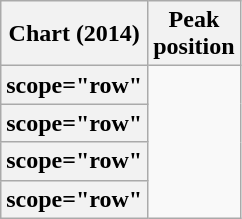<table class="wikitable sortable plainrowheaders" style="text-align:center">
<tr>
<th scope="col">Chart (2014)</th>
<th scope="col">Peak<br>position</th>
</tr>
<tr>
<th>scope="row" </th>
</tr>
<tr>
<th>scope="row" </th>
</tr>
<tr>
<th>scope="row" </th>
</tr>
<tr>
<th>scope="row" </th>
</tr>
</table>
